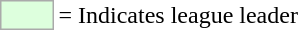<table>
<tr>
<td style="background:#DDFFDD; border:1px solid #aaa; width:2em;"></td>
<td>= Indicates league leader</td>
</tr>
</table>
